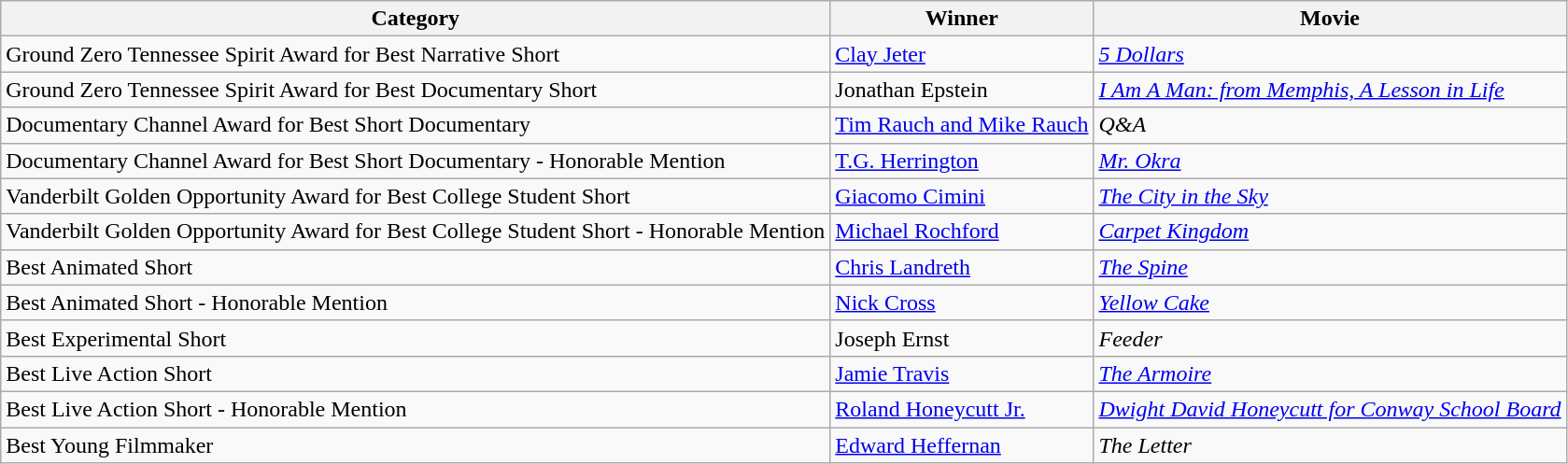<table class="wikitable">
<tr>
<th>Category</th>
<th>Winner</th>
<th>Movie</th>
</tr>
<tr>
<td>Ground Zero Tennessee Spirit Award for Best Narrative Short</td>
<td><a href='#'>Clay Jeter</a></td>
<td><a href='#'><em>5 Dollars</em></a></td>
</tr>
<tr>
<td>Ground Zero Tennessee Spirit Award for Best Documentary Short</td>
<td>Jonathan Epstein</td>
<td><em><a href='#'>I Am A Man: from Memphis, A Lesson in Life</a></em></td>
</tr>
<tr>
<td>Documentary Channel Award for Best Short Documentary</td>
<td><a href='#'>Tim Rauch and Mike Rauch</a></td>
<td><em>Q&A</em></td>
</tr>
<tr>
<td>Documentary Channel Award for Best Short Documentary - Honorable Mention</td>
<td><a href='#'>T.G. Herrington</a></td>
<td><em><a href='#'>Mr. Okra</a></em></td>
</tr>
<tr>
<td>Vanderbilt Golden Opportunity Award for Best College Student Short</td>
<td><a href='#'>Giacomo Cimini</a></td>
<td><em><a href='#'>The City in the Sky</a></em></td>
</tr>
<tr>
<td>Vanderbilt Golden Opportunity Award for Best College Student Short - Honorable Mention</td>
<td><a href='#'>Michael Rochford</a></td>
<td><em><a href='#'>Carpet Kingdom</a></em></td>
</tr>
<tr>
<td>Best Animated Short</td>
<td><a href='#'>Chris Landreth</a></td>
<td><em><a href='#'>The Spine</a></em></td>
</tr>
<tr>
<td>Best Animated Short - Honorable Mention</td>
<td><a href='#'>Nick Cross</a></td>
<td><em><a href='#'>Yellow Cake</a></em></td>
</tr>
<tr>
<td>Best Experimental Short</td>
<td>Joseph Ernst</td>
<td><em>Feeder</em></td>
</tr>
<tr>
<td>Best Live Action Short</td>
<td><a href='#'>Jamie Travis</a></td>
<td><em><a href='#'>The Armoire</a></em></td>
</tr>
<tr>
<td>Best Live Action Short - Honorable Mention</td>
<td><a href='#'>Roland Honeycutt Jr.</a></td>
<td><em><a href='#'>Dwight David Honeycutt for Conway School Board</a></em></td>
</tr>
<tr>
<td>Best Young Filmmaker</td>
<td><a href='#'>Edward Heffernan</a></td>
<td><em>The Letter</em></td>
</tr>
</table>
